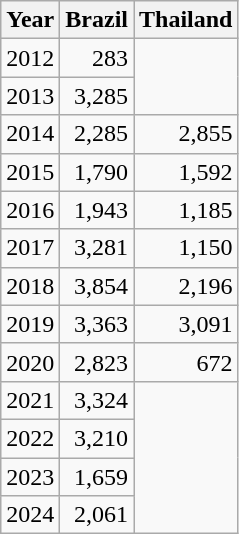<table class=wikitable style="text-align: right;">
<tr>
<th>Year</th>
<th>Brazil</th>
<th>Thailand</th>
</tr>
<tr>
<td>2012</td>
<td>283</td>
</tr>
<tr>
<td>2013</td>
<td>3,285</td>
</tr>
<tr>
<td>2014</td>
<td>2,285</td>
<td>2,855</td>
</tr>
<tr>
<td>2015</td>
<td>1,790</td>
<td>1,592</td>
</tr>
<tr>
<td>2016</td>
<td>1,943</td>
<td>1,185</td>
</tr>
<tr>
<td>2017</td>
<td>3,281</td>
<td>1,150</td>
</tr>
<tr>
<td>2018</td>
<td>3,854</td>
<td>2,196</td>
</tr>
<tr>
<td>2019</td>
<td>3,363</td>
<td>3,091</td>
</tr>
<tr>
<td>2020</td>
<td>2,823</td>
<td>672</td>
</tr>
<tr>
<td>2021</td>
<td>3,324</td>
</tr>
<tr>
<td>2022</td>
<td>3,210</td>
</tr>
<tr>
<td>2023</td>
<td>1,659</td>
</tr>
<tr>
<td>2024</td>
<td>2,061</td>
</tr>
</table>
